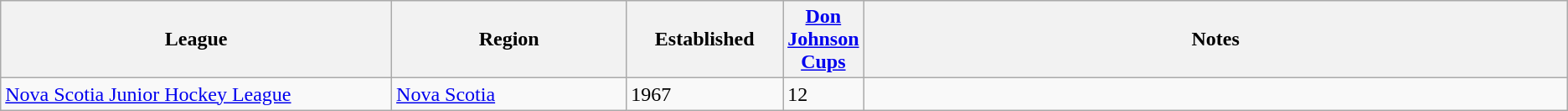<table class="wikitable">
<tr>
<th bgcolor="#DDDDFF" width="25%">League</th>
<th bgcolor="#DDDDFF" width="15%">Region</th>
<th bgcolor="#DDDDFF" width="10%">Established</th>
<th bgcolor="#DDDDFF" width="5%"><a href='#'>Don Johnson Cups</a></th>
<th bgcolor="#DDDDFF" width="45%">Notes</th>
</tr>
<tr>
<td><a href='#'>Nova Scotia Junior Hockey League</a></td>
<td><a href='#'>Nova Scotia</a></td>
<td>1967</td>
<td>12</td>
<td></td>
</tr>
</table>
